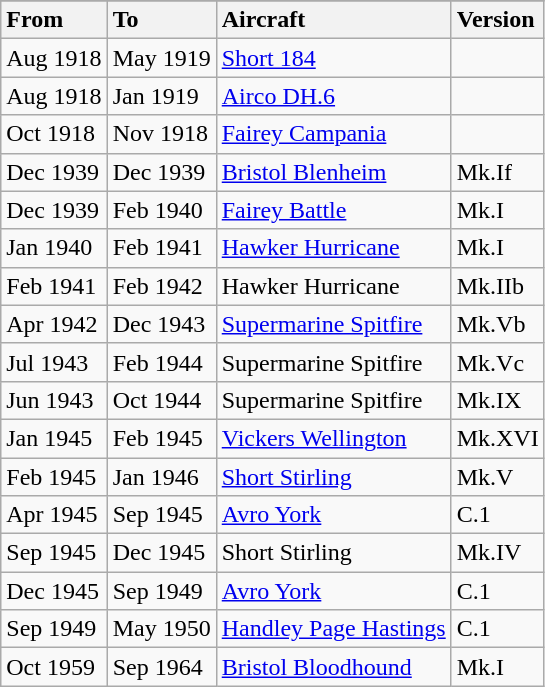<table class="wikitable">
<tr>
</tr>
<tr>
<th style="text-align: left;">From</th>
<th style="text-align: left;">To</th>
<th style="text-align: left;">Aircraft</th>
<th style="text-align: left;">Version</th>
</tr>
<tr>
<td>Aug 1918</td>
<td>May 1919</td>
<td><a href='#'>Short 184</a></td>
<td></td>
</tr>
<tr>
<td>Aug 1918</td>
<td>Jan 1919</td>
<td><a href='#'>Airco DH.6</a></td>
<td></td>
</tr>
<tr>
<td>Oct 1918</td>
<td>Nov 1918</td>
<td><a href='#'>Fairey Campania</a></td>
<td></td>
</tr>
<tr>
<td>Dec 1939</td>
<td>Dec 1939</td>
<td><a href='#'>Bristol Blenheim</a></td>
<td>Mk.If</td>
</tr>
<tr>
<td>Dec 1939</td>
<td>Feb 1940</td>
<td><a href='#'>Fairey Battle</a></td>
<td>Mk.I</td>
</tr>
<tr>
<td>Jan 1940</td>
<td>Feb 1941</td>
<td><a href='#'>Hawker Hurricane</a></td>
<td>Mk.I</td>
</tr>
<tr>
<td>Feb 1941</td>
<td>Feb 1942</td>
<td>Hawker Hurricane</td>
<td>Mk.IIb</td>
</tr>
<tr>
<td>Apr 1942</td>
<td>Dec 1943</td>
<td><a href='#'>Supermarine Spitfire</a></td>
<td>Mk.Vb</td>
</tr>
<tr>
<td>Jul 1943</td>
<td>Feb 1944</td>
<td>Supermarine Spitfire</td>
<td>Mk.Vc</td>
</tr>
<tr>
<td>Jun 1943</td>
<td>Oct 1944</td>
<td>Supermarine Spitfire</td>
<td>Mk.IX</td>
</tr>
<tr>
<td>Jan 1945</td>
<td>Feb 1945</td>
<td><a href='#'>Vickers Wellington</a></td>
<td>Mk.XVI</td>
</tr>
<tr>
<td>Feb 1945</td>
<td>Jan 1946</td>
<td><a href='#'>Short Stirling</a></td>
<td>Mk.V</td>
</tr>
<tr>
<td>Apr 1945</td>
<td>Sep 1945</td>
<td><a href='#'>Avro York</a></td>
<td>C.1</td>
</tr>
<tr>
<td>Sep 1945</td>
<td>Dec 1945</td>
<td>Short Stirling</td>
<td>Mk.IV</td>
</tr>
<tr>
<td>Dec 1945</td>
<td>Sep 1949</td>
<td><a href='#'>Avro York</a></td>
<td>C.1</td>
</tr>
<tr>
<td>Sep 1949</td>
<td>May 1950</td>
<td><a href='#'>Handley Page Hastings</a></td>
<td>C.1</td>
</tr>
<tr>
<td>Oct 1959</td>
<td>Sep 1964</td>
<td><a href='#'>Bristol Bloodhound</a></td>
<td>Mk.I</td>
</tr>
</table>
